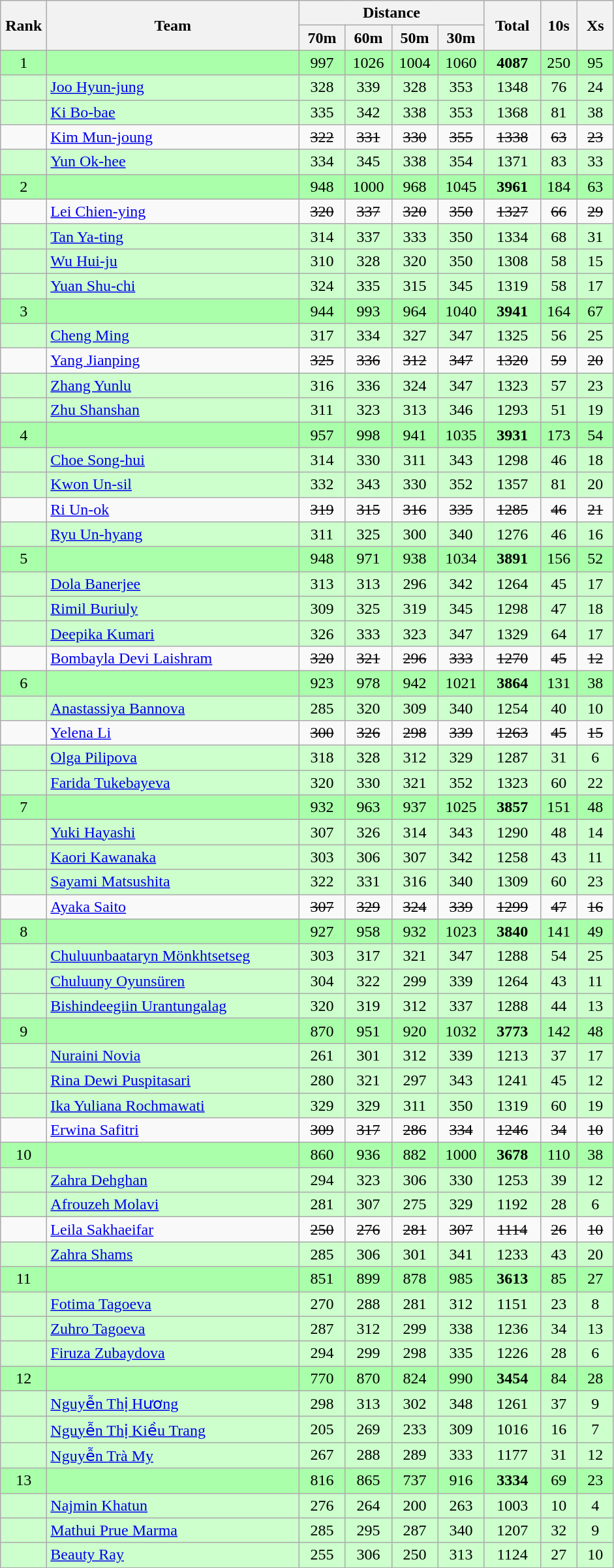<table class="wikitable" style="text-align:center">
<tr>
<th rowspan=2 width=40>Rank</th>
<th rowspan=2 width=250>Team</th>
<th colspan=4>Distance</th>
<th rowspan=2 width=50>Total</th>
<th rowspan=2 width=30>10s</th>
<th rowspan=2 width=30>Xs</th>
</tr>
<tr>
<th width=40>70m</th>
<th width=40>60m</th>
<th width=40>50m</th>
<th width=40>30m</th>
</tr>
<tr bgcolor="aaffaa">
<td>1</td>
<td align=left></td>
<td>997</td>
<td>1026</td>
<td>1004</td>
<td>1060</td>
<td><strong>4087</strong></td>
<td>250</td>
<td>95</td>
</tr>
<tr bgcolor="ccffcc">
<td></td>
<td align=left><a href='#'>Joo Hyun-jung</a></td>
<td>328</td>
<td>339</td>
<td>328</td>
<td>353</td>
<td>1348</td>
<td>76</td>
<td>24</td>
</tr>
<tr bgcolor="ccffcc">
<td></td>
<td align=left><a href='#'>Ki Bo-bae</a></td>
<td>335</td>
<td>342</td>
<td>338</td>
<td>353</td>
<td>1368</td>
<td>81</td>
<td>38</td>
</tr>
<tr>
<td></td>
<td align=left><a href='#'>Kim Mun-joung</a></td>
<td><s>322</s></td>
<td><s>331</s></td>
<td><s>330</s></td>
<td><s>355</s></td>
<td><s>1338</s></td>
<td><s>63</s></td>
<td><s>23</s></td>
</tr>
<tr bgcolor="ccffcc">
<td></td>
<td align=left><a href='#'>Yun Ok-hee</a></td>
<td>334</td>
<td>345</td>
<td>338</td>
<td>354</td>
<td>1371</td>
<td>83</td>
<td>33</td>
</tr>
<tr bgcolor="aaffaa">
<td>2</td>
<td align=left></td>
<td>948</td>
<td>1000</td>
<td>968</td>
<td>1045</td>
<td><strong>3961</strong></td>
<td>184</td>
<td>63</td>
</tr>
<tr>
<td></td>
<td align=left><a href='#'>Lei Chien-ying</a></td>
<td><s>320</s></td>
<td><s>337</s></td>
<td><s>320</s></td>
<td><s>350</s></td>
<td><s>1327</s></td>
<td><s>66</s></td>
<td><s>29</s></td>
</tr>
<tr bgcolor="ccffcc">
<td></td>
<td align=left><a href='#'>Tan Ya-ting</a></td>
<td>314</td>
<td>337</td>
<td>333</td>
<td>350</td>
<td>1334</td>
<td>68</td>
<td>31</td>
</tr>
<tr bgcolor="ccffcc">
<td></td>
<td align=left><a href='#'>Wu Hui-ju</a></td>
<td>310</td>
<td>328</td>
<td>320</td>
<td>350</td>
<td>1308</td>
<td>58</td>
<td>15</td>
</tr>
<tr bgcolor="ccffcc">
<td></td>
<td align=left><a href='#'>Yuan Shu-chi</a></td>
<td>324</td>
<td>335</td>
<td>315</td>
<td>345</td>
<td>1319</td>
<td>58</td>
<td>17</td>
</tr>
<tr bgcolor="aaffaa">
<td>3</td>
<td align=left></td>
<td>944</td>
<td>993</td>
<td>964</td>
<td>1040</td>
<td><strong>3941</strong></td>
<td>164</td>
<td>67</td>
</tr>
<tr bgcolor="ccffcc">
<td></td>
<td align=left><a href='#'>Cheng Ming</a></td>
<td>317</td>
<td>334</td>
<td>327</td>
<td>347</td>
<td>1325</td>
<td>56</td>
<td>25</td>
</tr>
<tr>
<td></td>
<td align=left><a href='#'>Yang Jianping</a></td>
<td><s>325</s></td>
<td><s>336</s></td>
<td><s>312</s></td>
<td><s>347</s></td>
<td><s>1320</s></td>
<td><s>59</s></td>
<td><s>20</s></td>
</tr>
<tr bgcolor="ccffcc">
<td></td>
<td align=left><a href='#'>Zhang Yunlu</a></td>
<td>316</td>
<td>336</td>
<td>324</td>
<td>347</td>
<td>1323</td>
<td>57</td>
<td>23</td>
</tr>
<tr bgcolor="ccffcc">
<td></td>
<td align=left><a href='#'>Zhu Shanshan</a></td>
<td>311</td>
<td>323</td>
<td>313</td>
<td>346</td>
<td>1293</td>
<td>51</td>
<td>19</td>
</tr>
<tr bgcolor="aaffaa">
<td>4</td>
<td align=left></td>
<td>957</td>
<td>998</td>
<td>941</td>
<td>1035</td>
<td><strong>3931</strong></td>
<td>173</td>
<td>54</td>
</tr>
<tr bgcolor="ccffcc">
<td></td>
<td align=left><a href='#'>Choe Song-hui</a></td>
<td>314</td>
<td>330</td>
<td>311</td>
<td>343</td>
<td>1298</td>
<td>46</td>
<td>18</td>
</tr>
<tr bgcolor="ccffcc">
<td></td>
<td align=left><a href='#'>Kwon Un-sil</a></td>
<td>332</td>
<td>343</td>
<td>330</td>
<td>352</td>
<td>1357</td>
<td>81</td>
<td>20</td>
</tr>
<tr>
<td></td>
<td align=left><a href='#'>Ri Un-ok</a></td>
<td><s>319</s></td>
<td><s>315</s></td>
<td><s>316</s></td>
<td><s>335</s></td>
<td><s>1285</s></td>
<td><s>46</s></td>
<td><s>21</s></td>
</tr>
<tr bgcolor="ccffcc">
<td></td>
<td align=left><a href='#'>Ryu Un-hyang</a></td>
<td>311</td>
<td>325</td>
<td>300</td>
<td>340</td>
<td>1276</td>
<td>46</td>
<td>16</td>
</tr>
<tr bgcolor="aaffaa">
<td>5</td>
<td align=left></td>
<td>948</td>
<td>971</td>
<td>938</td>
<td>1034</td>
<td><strong>3891</strong></td>
<td>156</td>
<td>52</td>
</tr>
<tr bgcolor="ccffcc">
<td></td>
<td align=left><a href='#'>Dola Banerjee</a></td>
<td>313</td>
<td>313</td>
<td>296</td>
<td>342</td>
<td>1264</td>
<td>45</td>
<td>17</td>
</tr>
<tr bgcolor="ccffcc">
<td></td>
<td align=left><a href='#'>Rimil Buriuly</a></td>
<td>309</td>
<td>325</td>
<td>319</td>
<td>345</td>
<td>1298</td>
<td>47</td>
<td>18</td>
</tr>
<tr bgcolor="ccffcc">
<td></td>
<td align=left><a href='#'>Deepika Kumari</a></td>
<td>326</td>
<td>333</td>
<td>323</td>
<td>347</td>
<td>1329</td>
<td>64</td>
<td>17</td>
</tr>
<tr>
<td></td>
<td align=left><a href='#'>Bombayla Devi Laishram</a></td>
<td><s>320</s></td>
<td><s>321</s></td>
<td><s>296</s></td>
<td><s>333</s></td>
<td><s>1270</s></td>
<td><s>45</s></td>
<td><s>12</s></td>
</tr>
<tr bgcolor="aaffaa">
<td>6</td>
<td align=left></td>
<td>923</td>
<td>978</td>
<td>942</td>
<td>1021</td>
<td><strong>3864</strong></td>
<td>131</td>
<td>38</td>
</tr>
<tr bgcolor="ccffcc">
<td></td>
<td align=left><a href='#'>Anastassiya Bannova</a></td>
<td>285</td>
<td>320</td>
<td>309</td>
<td>340</td>
<td>1254</td>
<td>40</td>
<td>10</td>
</tr>
<tr>
<td></td>
<td align=left><a href='#'>Yelena Li</a></td>
<td><s>300</s></td>
<td><s>326</s></td>
<td><s>298</s></td>
<td><s>339</s></td>
<td><s>1263</s></td>
<td><s>45</s></td>
<td><s>15</s></td>
</tr>
<tr bgcolor="ccffcc">
<td></td>
<td align=left><a href='#'>Olga Pilipova</a></td>
<td>318</td>
<td>328</td>
<td>312</td>
<td>329</td>
<td>1287</td>
<td>31</td>
<td>6</td>
</tr>
<tr bgcolor="ccffcc">
<td></td>
<td align=left><a href='#'>Farida Tukebayeva</a></td>
<td>320</td>
<td>330</td>
<td>321</td>
<td>352</td>
<td>1323</td>
<td>60</td>
<td>22</td>
</tr>
<tr bgcolor="aaffaa">
<td>7</td>
<td align=left></td>
<td>932</td>
<td>963</td>
<td>937</td>
<td>1025</td>
<td><strong>3857</strong></td>
<td>151</td>
<td>48</td>
</tr>
<tr bgcolor="ccffcc">
<td></td>
<td align=left><a href='#'>Yuki Hayashi</a></td>
<td>307</td>
<td>326</td>
<td>314</td>
<td>343</td>
<td>1290</td>
<td>48</td>
<td>14</td>
</tr>
<tr bgcolor="ccffcc">
<td></td>
<td align=left><a href='#'>Kaori Kawanaka</a></td>
<td>303</td>
<td>306</td>
<td>307</td>
<td>342</td>
<td>1258</td>
<td>43</td>
<td>11</td>
</tr>
<tr bgcolor="ccffcc">
<td></td>
<td align=left><a href='#'>Sayami Matsushita</a></td>
<td>322</td>
<td>331</td>
<td>316</td>
<td>340</td>
<td>1309</td>
<td>60</td>
<td>23</td>
</tr>
<tr>
<td></td>
<td align=left><a href='#'>Ayaka Saito</a></td>
<td><s>307</s></td>
<td><s>329</s></td>
<td><s>324</s></td>
<td><s>339</s></td>
<td><s>1299</s></td>
<td><s>47</s></td>
<td><s>16</s></td>
</tr>
<tr bgcolor="aaffaa">
<td>8</td>
<td align=left></td>
<td>927</td>
<td>958</td>
<td>932</td>
<td>1023</td>
<td><strong>3840</strong></td>
<td>141</td>
<td>49</td>
</tr>
<tr bgcolor="ccffcc">
<td></td>
<td align=left><a href='#'>Chuluunbaataryn Mönkhtsetseg</a></td>
<td>303</td>
<td>317</td>
<td>321</td>
<td>347</td>
<td>1288</td>
<td>54</td>
<td>25</td>
</tr>
<tr bgcolor="ccffcc">
<td></td>
<td align=left><a href='#'>Chuluuny Oyunsüren</a></td>
<td>304</td>
<td>322</td>
<td>299</td>
<td>339</td>
<td>1264</td>
<td>43</td>
<td>11</td>
</tr>
<tr bgcolor="ccffcc">
<td></td>
<td align=left><a href='#'>Bishindeegiin Urantungalag</a></td>
<td>320</td>
<td>319</td>
<td>312</td>
<td>337</td>
<td>1288</td>
<td>44</td>
<td>13</td>
</tr>
<tr bgcolor="aaffaa">
<td>9</td>
<td align=left></td>
<td>870</td>
<td>951</td>
<td>920</td>
<td>1032</td>
<td><strong>3773</strong></td>
<td>142</td>
<td>48</td>
</tr>
<tr bgcolor="ccffcc">
<td></td>
<td align=left><a href='#'>Nuraini Novia</a></td>
<td>261</td>
<td>301</td>
<td>312</td>
<td>339</td>
<td>1213</td>
<td>37</td>
<td>17</td>
</tr>
<tr bgcolor="ccffcc">
<td></td>
<td align=left><a href='#'>Rina Dewi Puspitasari</a></td>
<td>280</td>
<td>321</td>
<td>297</td>
<td>343</td>
<td>1241</td>
<td>45</td>
<td>12</td>
</tr>
<tr bgcolor="ccffcc">
<td></td>
<td align=left><a href='#'>Ika Yuliana Rochmawati</a></td>
<td>329</td>
<td>329</td>
<td>311</td>
<td>350</td>
<td>1319</td>
<td>60</td>
<td>19</td>
</tr>
<tr>
<td></td>
<td align=left><a href='#'>Erwina Safitri</a></td>
<td><s>309</s></td>
<td><s>317</s></td>
<td><s>286</s></td>
<td><s>334</s></td>
<td><s>1246</s></td>
<td><s>34</s></td>
<td><s>10</s></td>
</tr>
<tr bgcolor="aaffaa">
<td>10</td>
<td align=left></td>
<td>860</td>
<td>936</td>
<td>882</td>
<td>1000</td>
<td><strong>3678</strong></td>
<td>110</td>
<td>38</td>
</tr>
<tr bgcolor="ccffcc">
<td></td>
<td align=left><a href='#'>Zahra Dehghan</a></td>
<td>294</td>
<td>323</td>
<td>306</td>
<td>330</td>
<td>1253</td>
<td>39</td>
<td>12</td>
</tr>
<tr bgcolor="ccffcc">
<td></td>
<td align=left><a href='#'>Afrouzeh Molavi</a></td>
<td>281</td>
<td>307</td>
<td>275</td>
<td>329</td>
<td>1192</td>
<td>28</td>
<td>6</td>
</tr>
<tr>
<td></td>
<td align=left><a href='#'>Leila Sakhaeifar</a></td>
<td><s>250</s></td>
<td><s>276</s></td>
<td><s>281</s></td>
<td><s>307</s></td>
<td><s>1114</s></td>
<td><s>26</s></td>
<td><s>10</s></td>
</tr>
<tr bgcolor="ccffcc">
<td></td>
<td align=left><a href='#'>Zahra Shams</a></td>
<td>285</td>
<td>306</td>
<td>301</td>
<td>341</td>
<td>1233</td>
<td>43</td>
<td>20</td>
</tr>
<tr bgcolor="aaffaa">
<td>11</td>
<td align=left></td>
<td>851</td>
<td>899</td>
<td>878</td>
<td>985</td>
<td><strong>3613</strong></td>
<td>85</td>
<td>27</td>
</tr>
<tr bgcolor="ccffcc">
<td></td>
<td align=left><a href='#'>Fotima Tagoeva</a></td>
<td>270</td>
<td>288</td>
<td>281</td>
<td>312</td>
<td>1151</td>
<td>23</td>
<td>8</td>
</tr>
<tr bgcolor="ccffcc">
<td></td>
<td align=left><a href='#'>Zuhro Tagoeva</a></td>
<td>287</td>
<td>312</td>
<td>299</td>
<td>338</td>
<td>1236</td>
<td>34</td>
<td>13</td>
</tr>
<tr bgcolor="ccffcc">
<td></td>
<td align=left><a href='#'>Firuza Zubaydova</a></td>
<td>294</td>
<td>299</td>
<td>298</td>
<td>335</td>
<td>1226</td>
<td>28</td>
<td>6</td>
</tr>
<tr bgcolor="aaffaa">
<td>12</td>
<td align=left></td>
<td>770</td>
<td>870</td>
<td>824</td>
<td>990</td>
<td><strong>3454</strong></td>
<td>84</td>
<td>28</td>
</tr>
<tr bgcolor="ccffcc">
<td></td>
<td align=left><a href='#'>Nguyễn Thị Hương</a></td>
<td>298</td>
<td>313</td>
<td>302</td>
<td>348</td>
<td>1261</td>
<td>37</td>
<td>9</td>
</tr>
<tr bgcolor="ccffcc">
<td></td>
<td align=left><a href='#'>Nguyễn Thị Kiều Trang</a></td>
<td>205</td>
<td>269</td>
<td>233</td>
<td>309</td>
<td>1016</td>
<td>16</td>
<td>7</td>
</tr>
<tr bgcolor="ccffcc">
<td></td>
<td align=left><a href='#'>Nguyễn Trà My</a></td>
<td>267</td>
<td>288</td>
<td>289</td>
<td>333</td>
<td>1177</td>
<td>31</td>
<td>12</td>
</tr>
<tr bgcolor="aaffaa">
<td>13</td>
<td align=left></td>
<td>816</td>
<td>865</td>
<td>737</td>
<td>916</td>
<td><strong>3334</strong></td>
<td>69</td>
<td>23</td>
</tr>
<tr bgcolor="ccffcc">
<td></td>
<td align=left><a href='#'>Najmin Khatun</a></td>
<td>276</td>
<td>264</td>
<td>200</td>
<td>263</td>
<td>1003</td>
<td>10</td>
<td>4</td>
</tr>
<tr bgcolor="ccffcc">
<td></td>
<td align=left><a href='#'>Mathui Prue Marma</a></td>
<td>285</td>
<td>295</td>
<td>287</td>
<td>340</td>
<td>1207</td>
<td>32</td>
<td>9</td>
</tr>
<tr bgcolor="ccffcc">
<td></td>
<td align=left><a href='#'>Beauty Ray</a></td>
<td>255</td>
<td>306</td>
<td>250</td>
<td>313</td>
<td>1124</td>
<td>27</td>
<td>10</td>
</tr>
</table>
